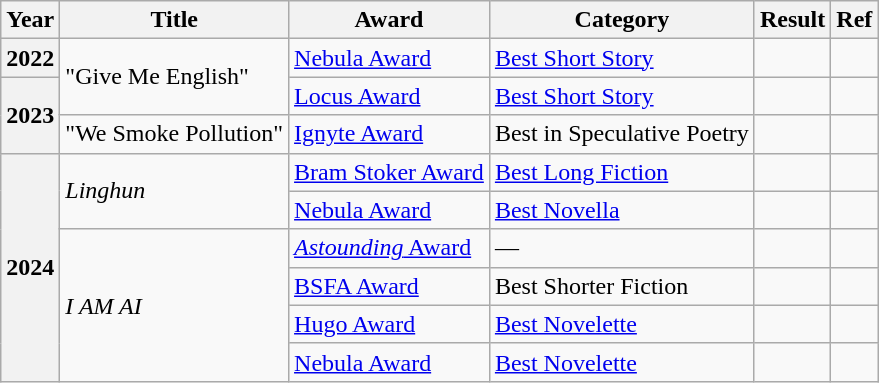<table class="wikitable sortable">
<tr>
<th>Year</th>
<th>Title</th>
<th>Award</th>
<th>Category</th>
<th>Result</th>
<th>Ref</th>
</tr>
<tr>
<th>2022</th>
<td rowspan="2">"Give Me English"</td>
<td><a href='#'>Nebula Award</a></td>
<td><a href='#'>Best Short Story</a></td>
<td></td>
<td></td>
</tr>
<tr>
<th rowspan="2">2023</th>
<td><a href='#'>Locus Award</a></td>
<td><a href='#'>Best Short Story</a></td>
<td></td>
<td></td>
</tr>
<tr>
<td>"We Smoke Pollution"</td>
<td><a href='#'>Ignyte Award</a></td>
<td>Best in Speculative Poetry</td>
<td></td>
<td></td>
</tr>
<tr>
<th rowspan="6">2024</th>
<td rowspan="2"><em>Linghun</em></td>
<td><a href='#'>Bram Stoker Award</a></td>
<td><a href='#'>Best Long Fiction</a></td>
<td></td>
<td></td>
</tr>
<tr>
<td><a href='#'>Nebula Award</a></td>
<td><a href='#'>Best Novella</a></td>
<td></td>
<td></td>
</tr>
<tr>
<td rowspan="4"><em>I AM AI</em></td>
<td><a href='#'><em>Astounding</em> Award</a></td>
<td>—</td>
<td></td>
<td></td>
</tr>
<tr>
<td><a href='#'>BSFA Award</a></td>
<td>Best Shorter Fiction</td>
<td></td>
<td></td>
</tr>
<tr>
<td><a href='#'>Hugo Award</a></td>
<td><a href='#'>Best Novelette</a></td>
<td></td>
<td></td>
</tr>
<tr>
<td><a href='#'>Nebula Award</a></td>
<td><a href='#'>Best Novelette</a></td>
<td></td>
<td></td>
</tr>
</table>
